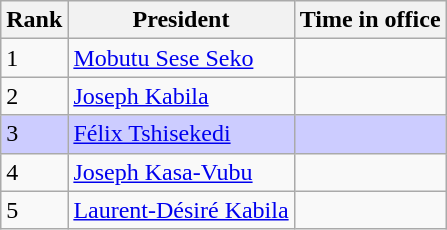<table class="wikitable sortable">
<tr>
<th>Rank</th>
<th>President</th>
<th>Time in office</th>
</tr>
<tr>
<td>1</td>
<td><a href='#'>Mobutu Sese Seko</a></td>
<td></td>
</tr>
<tr>
<td>2</td>
<td><a href='#'>Joseph Kabila</a></td>
<td></td>
</tr>
<tr bgcolor="ccccff">
<td>3</td>
<td><a href='#'>Félix Tshisekedi</a></td>
<td></td>
</tr>
<tr>
<td>4</td>
<td><a href='#'>Joseph Kasa-Vubu</a></td>
<td></td>
</tr>
<tr>
<td>5</td>
<td><a href='#'>Laurent-Désiré Kabila</a></td>
<td></td>
</tr>
</table>
